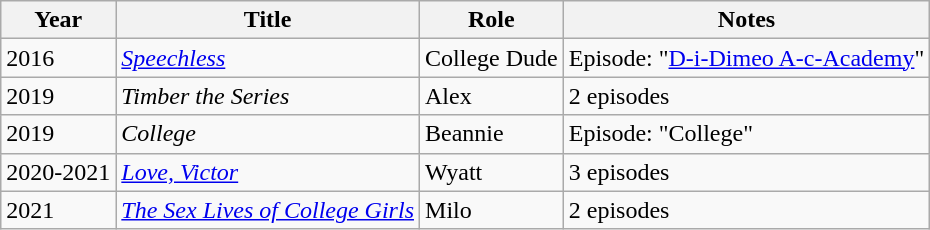<table class="wikitable sortable">
<tr>
<th>Year</th>
<th>Title</th>
<th>Role</th>
<th class="unsortable">Notes</th>
</tr>
<tr>
<td>2016</td>
<td><em><a href='#'>Speechless</a></em></td>
<td>College Dude</td>
<td>Episode: "<a href='#'>D-i-Dimeo A-c-Academy</a>"</td>
</tr>
<tr>
<td>2019</td>
<td><em>Timber the Series</em></td>
<td>Alex</td>
<td>2 episodes</td>
</tr>
<tr>
<td>2019</td>
<td><em>College</em></td>
<td>Beannie</td>
<td>Episode: "College"</td>
</tr>
<tr>
<td>2020-2021</td>
<td><em><a href='#'>Love, Victor</a></em></td>
<td>Wyatt</td>
<td>3 episodes</td>
</tr>
<tr>
<td>2021</td>
<td><em><a href='#'>The Sex Lives of College Girls</a></em></td>
<td>Milo</td>
<td>2 episodes</td>
</tr>
</table>
